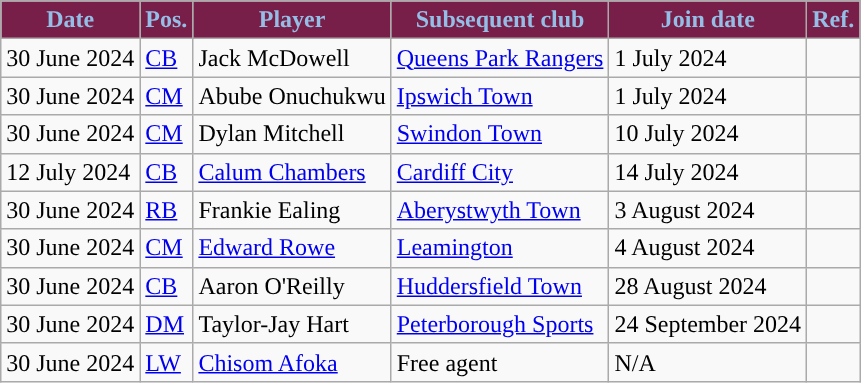<table class="wikitable plainrowheaders sortable">
<tr>
<th style="background:#771F48; color:#94BEE5; ">Date</th>
<th style="background:#771F48; color:#94BEE5; ">Pos.</th>
<th style="background:#771F48; color:#94BEE5; ">Player</th>
<th style="background:#771F48; color:#94BEE5; ">Subsequent club</th>
<th style="background:#771F48; color:#94BEE5; ">Join date</th>
<th style="background:#771F48; color:#94BEE5; ">Ref.</th>
</tr>
<tr>
<td>30 June 2024</td>
<td><a href='#'>CB</a></td>
<td> Jack McDowell</td>
<td> <a href='#'>Queens Park Rangers</a></td>
<td>1 July 2024</td>
<td></td>
</tr>
<tr>
<td>30 June 2024</td>
<td><a href='#'>CM</a></td>
<td> Abube Onuchukwu</td>
<td> <a href='#'>Ipswich Town</a></td>
<td>1 July 2024</td>
<td></td>
</tr>
<tr>
<td>30 June 2024</td>
<td><a href='#'>CM</a></td>
<td> Dylan Mitchell</td>
<td> <a href='#'>Swindon Town</a></td>
<td>10 July 2024</td>
<td></td>
</tr>
<tr>
<td>12 July 2024</td>
<td><a href='#'>CB</a></td>
<td> <a href='#'>Calum Chambers</a></td>
<td> <a href='#'>Cardiff City</a></td>
<td>14 July 2024</td>
<td></td>
</tr>
<tr>
<td>30 June 2024</td>
<td><a href='#'>RB</a></td>
<td> Frankie Ealing</td>
<td> <a href='#'>Aberystwyth Town</a></td>
<td>3 August 2024</td>
<td></td>
</tr>
<tr>
<td>30 June 2024</td>
<td><a href='#'>CM</a></td>
<td> <a href='#'>Edward Rowe</a></td>
<td> <a href='#'>Leamington</a></td>
<td>4 August 2024</td>
<td></td>
</tr>
<tr>
<td>30 June 2024</td>
<td><a href='#'>CB</a></td>
<td> Aaron O'Reilly</td>
<td> <a href='#'>Huddersfield Town</a></td>
<td>28 August 2024</td>
<td></td>
</tr>
<tr>
<td>30 June 2024</td>
<td><a href='#'>DM</a></td>
<td> Taylor-Jay Hart</td>
<td> <a href='#'>Peterborough Sports</a></td>
<td>24 September 2024</td>
<td></td>
</tr>
<tr>
<td>30 June 2024</td>
<td><a href='#'>LW</a></td>
<td> <a href='#'>Chisom Afoka</a></td>
<td>Free agent</td>
<td>N/A</td>
<td></td>
</tr>
</table>
